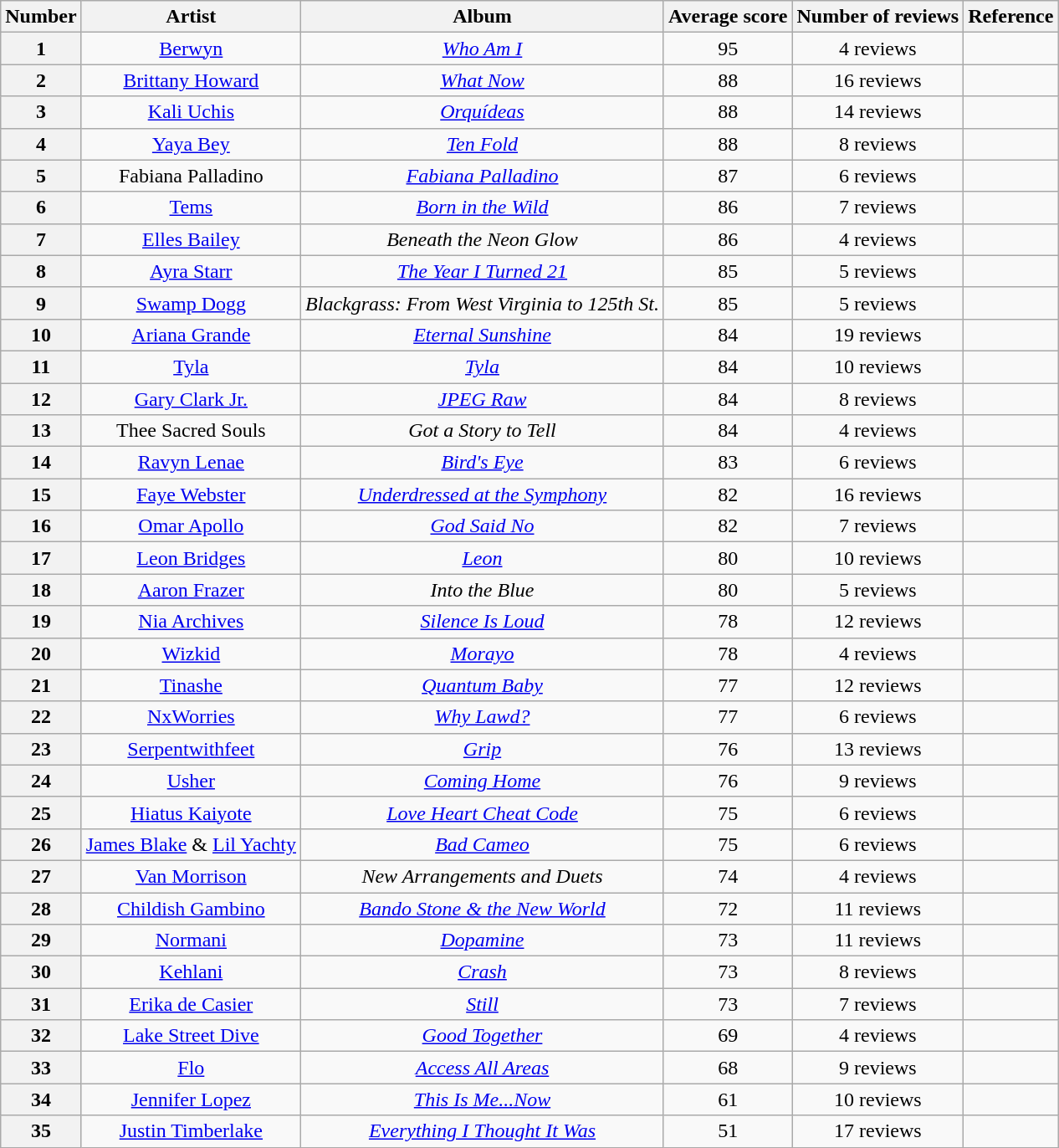<table class="wikitable sortable" style="text-align:center;">
<tr>
<th scope="col">Number</th>
<th scope="col">Artist</th>
<th scope="col">Album</th>
<th scope="col">Average score</th>
<th scope="col">Number of reviews</th>
<th scope="col">Reference</th>
</tr>
<tr>
<th scope="row">1</th>
<td><a href='#'>Berwyn</a></td>
<td><em><a href='#'>Who Am I</a></em></td>
<td>95</td>
<td>4 reviews</td>
<td></td>
</tr>
<tr>
<th scope="row">2</th>
<td><a href='#'>Brittany Howard</a></td>
<td><em><a href='#'>What Now</a></em></td>
<td>88</td>
<td>16 reviews</td>
<td></td>
</tr>
<tr>
<th scope="row">3</th>
<td><a href='#'>Kali Uchis</a></td>
<td><em><a href='#'>Orquídeas</a></em></td>
<td>88</td>
<td>14 reviews</td>
<td></td>
</tr>
<tr>
<th scope="row">4</th>
<td><a href='#'>Yaya Bey</a></td>
<td><em><a href='#'>Ten Fold</a></em></td>
<td>88</td>
<td>8 reviews</td>
<td></td>
</tr>
<tr>
<th scope="row">5</th>
<td>Fabiana Palladino</td>
<td><em><a href='#'>Fabiana Palladino</a></em></td>
<td>87</td>
<td>6 reviews</td>
<td></td>
</tr>
<tr>
<th scope="row">6</th>
<td><a href='#'>Tems</a></td>
<td><em><a href='#'>Born in the Wild</a></em></td>
<td>86</td>
<td>7 reviews</td>
<td></td>
</tr>
<tr>
<th scope="row">7</th>
<td><a href='#'>Elles Bailey</a></td>
<td><em>Beneath the Neon Glow</em></td>
<td>86</td>
<td>4 reviews</td>
<td></td>
</tr>
<tr>
<th scope="row">8</th>
<td><a href='#'>Ayra Starr</a></td>
<td><em><a href='#'>The Year I Turned 21</a></em></td>
<td>85</td>
<td>5 reviews</td>
<td></td>
</tr>
<tr>
<th scope="row">9</th>
<td><a href='#'>Swamp Dogg</a></td>
<td><em>Blackgrass: From West Virginia to 125th St.</em></td>
<td>85</td>
<td>5 reviews</td>
<td></td>
</tr>
<tr>
<th scope="row">10</th>
<td><a href='#'>Ariana Grande</a></td>
<td><em><a href='#'>Eternal Sunshine</a></em></td>
<td>84</td>
<td>19 reviews</td>
<td></td>
</tr>
<tr>
<th scope="row">11</th>
<td><a href='#'>Tyla</a></td>
<td><em><a href='#'>Tyla</a></em></td>
<td>84</td>
<td>10 reviews</td>
<td></td>
</tr>
<tr>
<th scope="row">12</th>
<td><a href='#'>Gary Clark Jr.</a></td>
<td><em><a href='#'>JPEG Raw</a></em></td>
<td>84</td>
<td>8 reviews</td>
<td></td>
</tr>
<tr>
<th scope="row">13</th>
<td>Thee Sacred Souls</td>
<td><em>Got a Story to Tell</em></td>
<td>84</td>
<td>4 reviews</td>
<td></td>
</tr>
<tr>
<th scope="row">14</th>
<td><a href='#'>Ravyn Lenae</a></td>
<td><em><a href='#'>Bird's Eye</a></em></td>
<td>83</td>
<td>6 reviews</td>
<td></td>
</tr>
<tr>
<th scope="row">15</th>
<td><a href='#'>Faye Webster</a></td>
<td><em><a href='#'>Underdressed at the Symphony</a></em></td>
<td>82</td>
<td>16 reviews</td>
<td></td>
</tr>
<tr>
<th scope="row">16</th>
<td><a href='#'>Omar Apollo</a></td>
<td><em><a href='#'>God Said No</a></em></td>
<td>82</td>
<td>7 reviews</td>
<td></td>
</tr>
<tr>
<th scope="row">17</th>
<td><a href='#'>Leon Bridges</a></td>
<td><em><a href='#'>Leon</a></em></td>
<td>80</td>
<td>10 reviews</td>
<td></td>
</tr>
<tr>
<th scope="row">18</th>
<td><a href='#'>Aaron Frazer</a></td>
<td><em>Into the Blue</em></td>
<td>80</td>
<td>5 reviews</td>
<td></td>
</tr>
<tr>
<th scope="row">19</th>
<td><a href='#'>Nia Archives</a></td>
<td><em><a href='#'>Silence Is Loud</a></em></td>
<td>78</td>
<td>12 reviews</td>
<td></td>
</tr>
<tr>
<th scope="row">20</th>
<td><a href='#'>Wizkid</a></td>
<td><em><a href='#'>Morayo</a></em></td>
<td>78</td>
<td>4 reviews</td>
<td></td>
</tr>
<tr>
<th scope="row">21</th>
<td><a href='#'>Tinashe</a></td>
<td><em><a href='#'>Quantum Baby</a></em></td>
<td>77</td>
<td>12 reviews</td>
<td></td>
</tr>
<tr>
<th scope="row">22</th>
<td><a href='#'>NxWorries</a></td>
<td><em><a href='#'>Why Lawd?</a></em></td>
<td>77</td>
<td>6 reviews</td>
<td></td>
</tr>
<tr>
<th scope="row">23</th>
<td><a href='#'>Serpentwithfeet</a></td>
<td><em><a href='#'>Grip</a></em></td>
<td>76</td>
<td>13 reviews</td>
<td></td>
</tr>
<tr>
<th scope="row">24</th>
<td><a href='#'>Usher</a></td>
<td><em><a href='#'>Coming Home</a></em></td>
<td>76</td>
<td>9 reviews</td>
<td></td>
</tr>
<tr>
<th scope="row">25</th>
<td><a href='#'>Hiatus Kaiyote</a></td>
<td><em><a href='#'>Love Heart Cheat Code</a></em></td>
<td>75</td>
<td>6 reviews</td>
<td></td>
</tr>
<tr>
<th scope="row">26</th>
<td><a href='#'>James Blake</a> & <a href='#'>Lil Yachty</a></td>
<td><em><a href='#'>Bad Cameo</a></em></td>
<td>75</td>
<td>6 reviews</td>
<td></td>
</tr>
<tr>
<th scope="row">27</th>
<td><a href='#'>Van Morrison</a></td>
<td><em>New Arrangements and Duets</em></td>
<td>74</td>
<td>4 reviews</td>
<td></td>
</tr>
<tr>
<th scope="row">28</th>
<td><a href='#'>Childish Gambino</a></td>
<td><em><a href='#'>Bando Stone & the New World</a></em></td>
<td>72</td>
<td>11 reviews</td>
<td></td>
</tr>
<tr>
<th scope="row">29</th>
<td><a href='#'>Normani</a></td>
<td><em><a href='#'>Dopamine</a></em></td>
<td>73</td>
<td>11 reviews</td>
<td></td>
</tr>
<tr>
<th scope="row">30</th>
<td><a href='#'>Kehlani</a></td>
<td><em><a href='#'>Crash</a></em></td>
<td>73</td>
<td>8 reviews</td>
<td></td>
</tr>
<tr>
<th scope="row">31</th>
<td><a href='#'>Erika de Casier</a></td>
<td><em><a href='#'>Still</a></em></td>
<td>73</td>
<td>7 reviews</td>
<td></td>
</tr>
<tr>
<th scope="row">32</th>
<td><a href='#'>Lake Street Dive</a></td>
<td><em><a href='#'>Good Together</a></em></td>
<td>69</td>
<td>4 reviews</td>
<td></td>
</tr>
<tr>
<th scope="row">33</th>
<td><a href='#'>Flo</a></td>
<td><em><a href='#'>Access All Areas</a></em></td>
<td>68</td>
<td>9 reviews</td>
<td></td>
</tr>
<tr>
<th scope="row">34</th>
<td><a href='#'>Jennifer Lopez</a></td>
<td><em><a href='#'>This Is Me...Now</a></em></td>
<td>61</td>
<td>10 reviews</td>
<td></td>
</tr>
<tr>
<th scope="row">35</th>
<td><a href='#'>Justin Timberlake</a></td>
<td><em><a href='#'>Everything I Thought It Was</a></em></td>
<td>51</td>
<td>17 reviews</td>
<td></td>
</tr>
</table>
